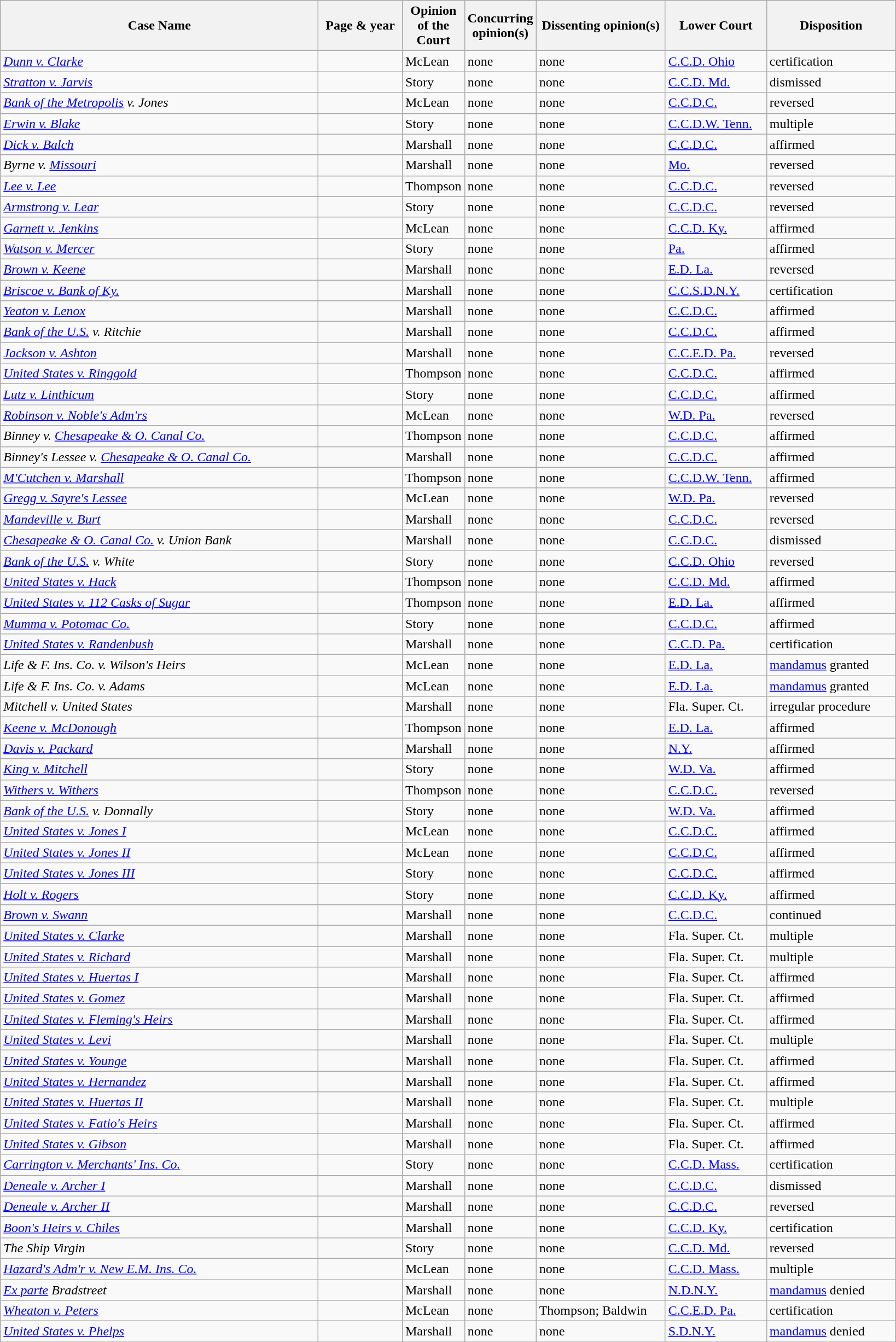<table class="wikitable sortable">
<tr>
<th scope="col" style="width: 380px;">Case Name</th>
<th scope="col" style="width: 95px;">Page & year</th>
<th scope="col" style="width: 10px;">Opinion of the Court</th>
<th scope="col" style="width: 10px;">Concurring opinion(s)</th>
<th scope="col" style="width: 150px;">Dissenting opinion(s)</th>
<th scope="col" style="width: 116px;">Lower Court</th>
<th scope="col" style="width: 150px;">Disposition</th>
</tr>
<tr>
<td><em><a href='#'>Dunn v. Clarke</a></em></td>
<td align="right"></td>
<td>McLean</td>
<td>none</td>
<td>none</td>
<td><a href='#'>C.C.D. Ohio</a></td>
<td>certification</td>
</tr>
<tr>
<td><em><a href='#'>Stratton v. Jarvis</a></em></td>
<td align="right"></td>
<td>Story</td>
<td>none</td>
<td>none</td>
<td><a href='#'>C.C.D. Md.</a></td>
<td>dismissed</td>
</tr>
<tr>
<td><em><a href='#'>Bank of the Metropolis</a> v. Jones</em></td>
<td align="right"></td>
<td>McLean</td>
<td>none</td>
<td>none</td>
<td><a href='#'>C.C.D.C.</a></td>
<td>reversed</td>
</tr>
<tr>
<td><em><a href='#'>Erwin v. Blake</a></em></td>
<td align="right"></td>
<td>Story</td>
<td>none</td>
<td>none</td>
<td><a href='#'>C.C.D.W. Tenn.</a></td>
<td>multiple</td>
</tr>
<tr>
<td><em><a href='#'>Dick v. Balch</a></em></td>
<td align="right"></td>
<td>Marshall</td>
<td>none</td>
<td>none</td>
<td><a href='#'>C.C.D.C.</a></td>
<td>affirmed</td>
</tr>
<tr>
<td><em>Byrne v. <a href='#'>Missouri</a></em></td>
<td align="right"></td>
<td>Marshall</td>
<td>none</td>
<td>none</td>
<td><a href='#'>Mo.</a></td>
<td>reversed</td>
</tr>
<tr>
<td><em><a href='#'>Lee v. Lee</a></em></td>
<td align="right"></td>
<td>Thompson</td>
<td>none</td>
<td>none</td>
<td><a href='#'>C.C.D.C.</a></td>
<td>reversed</td>
</tr>
<tr>
<td><em><a href='#'>Armstrong v. Lear </a></em></td>
<td align="right"></td>
<td>Story</td>
<td>none</td>
<td>none</td>
<td><a href='#'>C.C.D.C.</a></td>
<td>reversed</td>
</tr>
<tr>
<td><em><a href='#'>Garnett v. Jenkins</a></em></td>
<td align="right"></td>
<td>McLean</td>
<td>none</td>
<td>none</td>
<td><a href='#'>C.C.D. Ky.</a></td>
<td>affirmed</td>
</tr>
<tr>
<td><em><a href='#'>Watson v. Mercer</a></em></td>
<td align="right"></td>
<td>Story</td>
<td>none</td>
<td>none</td>
<td><a href='#'>Pa.</a></td>
<td>affirmed</td>
</tr>
<tr>
<td><em><a href='#'>Brown v. Keene</a></em></td>
<td align="right"></td>
<td>Marshall</td>
<td>none</td>
<td>none</td>
<td><a href='#'>E.D. La.</a></td>
<td>reversed</td>
</tr>
<tr>
<td><em><a href='#'>Briscoe v. Bank of Ky.</a></em></td>
<td align="right"></td>
<td>Marshall</td>
<td>none</td>
<td>none</td>
<td><a href='#'>C.C.S.D.N.Y.</a></td>
<td>certification</td>
</tr>
<tr>
<td><em><a href='#'>Yeaton v. Lenox</a></em></td>
<td align="right"></td>
<td>Marshall</td>
<td>none</td>
<td>none</td>
<td><a href='#'>C.C.D.C.</a></td>
<td>affirmed</td>
</tr>
<tr>
<td><em><a href='#'>Bank of the U.S.</a> v. Ritchie </em></td>
<td align="right"></td>
<td>Marshall</td>
<td>none</td>
<td>none</td>
<td><a href='#'>C.C.D.C.</a></td>
<td>affirmed</td>
</tr>
<tr>
<td><em><a href='#'>Jackson v. Ashton</a></em></td>
<td align="right"></td>
<td>Marshall</td>
<td>none</td>
<td>none</td>
<td><a href='#'>C.C.E.D. Pa.</a></td>
<td>reversed</td>
</tr>
<tr>
<td><em><a href='#'>United States v. Ringgold</a></em></td>
<td align="right"></td>
<td>Thompson</td>
<td>none</td>
<td>none</td>
<td><a href='#'>C.C.D.C.</a></td>
<td>affirmed</td>
</tr>
<tr>
<td><em><a href='#'>Lutz v. Linthicum</a></em></td>
<td align="right"></td>
<td>Story</td>
<td>none</td>
<td>none</td>
<td><a href='#'>C.C.D.C.</a></td>
<td>affirmed</td>
</tr>
<tr>
<td><em><a href='#'>Robinson v. Noble's Adm'rs</a></em></td>
<td align="right"></td>
<td>McLean</td>
<td>none</td>
<td>none</td>
<td><a href='#'>W.D. Pa.</a></td>
<td>reversed</td>
</tr>
<tr>
<td><em>Binney v. <a href='#'>Chesapeake & O. Canal Co.</a></em></td>
<td align="right"></td>
<td>Thompson</td>
<td>none</td>
<td>none</td>
<td><a href='#'>C.C.D.C.</a></td>
<td>affirmed</td>
</tr>
<tr>
<td><em>Binney's Lessee v. <a href='#'>Chesapeake & O. Canal Co.</a></em></td>
<td align="right"></td>
<td>Marshall</td>
<td>none</td>
<td>none</td>
<td><a href='#'>C.C.D.C.</a></td>
<td>affirmed</td>
</tr>
<tr>
<td><em><a href='#'>M'Cutchen v. Marshall</a></em></td>
<td align="right"></td>
<td>Thompson</td>
<td>none</td>
<td>none</td>
<td><a href='#'>C.C.D.W. Tenn.</a></td>
<td>affirmed</td>
</tr>
<tr>
<td><em><a href='#'>Gregg v. Sayre's Lessee</a></em></td>
<td align="right"></td>
<td>McLean</td>
<td>none</td>
<td>none</td>
<td><a href='#'>W.D. Pa.</a></td>
<td>reversed</td>
</tr>
<tr>
<td><em><a href='#'>Mandeville v. Burt </a></em></td>
<td align="right"></td>
<td>Marshall</td>
<td>none</td>
<td>none</td>
<td><a href='#'>C.C.D.C.</a></td>
<td>reversed</td>
</tr>
<tr>
<td><em><a href='#'>Chesapeake & O. Canal Co.</a> v. Union Bank</em></td>
<td align="right"></td>
<td>Marshall</td>
<td>none</td>
<td>none</td>
<td><a href='#'>C.C.D.C.</a></td>
<td>dismissed</td>
</tr>
<tr>
<td><em><a href='#'>Bank of the U.S.</a> v. White</em></td>
<td align="right"></td>
<td>Story</td>
<td>none</td>
<td>none</td>
<td><a href='#'>C.C.D. Ohio</a></td>
<td>reversed</td>
</tr>
<tr>
<td><em><a href='#'>United States v. Hack</a></em></td>
<td align="right"></td>
<td>Thompson</td>
<td>none</td>
<td>none</td>
<td><a href='#'>C.C.D. Md.</a></td>
<td>affirmed</td>
</tr>
<tr>
<td><em><a href='#'>United States v. 112 Casks of Sugar</a></em></td>
<td align="right"></td>
<td>Thompson</td>
<td>none</td>
<td>none</td>
<td><a href='#'>E.D. La.</a></td>
<td>affirmed</td>
</tr>
<tr>
<td><em><a href='#'>Mumma v. Potomac Co.</a></em></td>
<td align="right"></td>
<td>Story</td>
<td>none</td>
<td>none</td>
<td><a href='#'>C.C.D.C.</a></td>
<td>affirmed</td>
</tr>
<tr>
<td><em><a href='#'>United States v. Randenbush</a></em></td>
<td align="right"></td>
<td>Marshall</td>
<td>none</td>
<td>none</td>
<td><a href='#'>C.C.D. Pa.</a></td>
<td>certification</td>
</tr>
<tr>
<td><em>Life & F. Ins. Co. v. Wilson's Heirs</em></td>
<td align="right"></td>
<td>McLean</td>
<td>none</td>
<td>none</td>
<td><a href='#'>E.D. La.</a></td>
<td><a href='#'>mandamus</a> granted</td>
</tr>
<tr>
<td><em>Life & F. Ins. Co. v. Adams</em></td>
<td align="right"></td>
<td>McLean</td>
<td>none</td>
<td>none</td>
<td><a href='#'>E.D. La.</a></td>
<td><a href='#'>mandamus</a> granted</td>
</tr>
<tr>
<td><em>Mitchell v. United States</em></td>
<td align="right"></td>
<td>Marshall</td>
<td>none</td>
<td>none</td>
<td>Fla. Super. Ct.</td>
<td>irregular procedure</td>
</tr>
<tr>
<td><em><a href='#'>Keene v. McDonough</a></em></td>
<td align="right"></td>
<td>Thompson</td>
<td>none</td>
<td>none</td>
<td><a href='#'>E.D. La.</a></td>
<td>affirmed</td>
</tr>
<tr>
<td><em><a href='#'>Davis v. Packard</a></em></td>
<td align="right"></td>
<td>Marshall</td>
<td>none</td>
<td>none</td>
<td><a href='#'>N.Y.</a></td>
<td>affirmed</td>
</tr>
<tr>
<td><em><a href='#'>King v. Mitchell </a></em></td>
<td align="right"></td>
<td>Story</td>
<td>none</td>
<td>none</td>
<td><a href='#'>W.D. Va.</a></td>
<td>affirmed</td>
</tr>
<tr>
<td><em><a href='#'>Withers v. Withers</a></em></td>
<td align="right"></td>
<td>Thompson</td>
<td>none</td>
<td>none</td>
<td><a href='#'>C.C.D.C.</a></td>
<td>reversed</td>
</tr>
<tr>
<td><em><a href='#'>Bank of the U.S.</a> v. Donnally</em></td>
<td align="right"></td>
<td>Story</td>
<td>none</td>
<td>none</td>
<td><a href='#'>W.D. Va.</a></td>
<td>affirmed</td>
</tr>
<tr>
<td><em><a href='#'>United States v. Jones I</a></em></td>
<td align="right"></td>
<td>McLean</td>
<td>none</td>
<td>none</td>
<td><a href='#'>C.C.D.C.</a></td>
<td>affirmed</td>
</tr>
<tr>
<td><em><a href='#'>United States v. Jones II</a></em></td>
<td align="right"></td>
<td>McLean</td>
<td>none</td>
<td>none</td>
<td><a href='#'>C.C.D.C.</a></td>
<td>affirmed</td>
</tr>
<tr>
<td><em><a href='#'>United States v. Jones III</a></em></td>
<td align="right"></td>
<td>Story</td>
<td>none</td>
<td>none</td>
<td><a href='#'>C.C.D.C.</a></td>
<td>affirmed</td>
</tr>
<tr>
<td><em><a href='#'>Holt v. Rogers</a></em></td>
<td align="right"></td>
<td>Story</td>
<td>none</td>
<td>none</td>
<td><a href='#'>C.C.D. Ky.</a></td>
<td>affirmed</td>
</tr>
<tr>
<td><em><a href='#'>Brown v. Swann</a></em></td>
<td align="right"></td>
<td>Marshall</td>
<td>none</td>
<td>none</td>
<td><a href='#'>C.C.D.C.</a></td>
<td>continued</td>
</tr>
<tr>
<td><em><a href='#'>United States v. Clarke</a></em></td>
<td align="right"></td>
<td>Marshall</td>
<td>none</td>
<td>none</td>
<td>Fla. Super. Ct.</td>
<td>multiple</td>
</tr>
<tr>
<td><em><a href='#'>United States v. Richard</a></em></td>
<td align="right"></td>
<td>Marshall</td>
<td>none</td>
<td>none</td>
<td>Fla. Super. Ct.</td>
<td>multiple</td>
</tr>
<tr>
<td><em><a href='#'>United States v. Huertas I</a></em></td>
<td align="right"></td>
<td>Marshall</td>
<td>none</td>
<td>none</td>
<td>Fla. Super. Ct.</td>
<td>affirmed</td>
</tr>
<tr>
<td><em><a href='#'>United States v. Gomez</a></em></td>
<td align="right"></td>
<td>Marshall</td>
<td>none</td>
<td>none</td>
<td>Fla. Super. Ct.</td>
<td>affirmed</td>
</tr>
<tr>
<td><em><a href='#'>United States v. Fleming's Heirs</a></em></td>
<td align="right"></td>
<td>Marshall</td>
<td>none</td>
<td>none</td>
<td>Fla. Super. Ct.</td>
<td>affirmed</td>
</tr>
<tr>
<td><em><a href='#'>United States v. Levi</a></em></td>
<td align="right"></td>
<td>Marshall</td>
<td>none</td>
<td>none</td>
<td>Fla. Super. Ct.</td>
<td>multiple</td>
</tr>
<tr>
<td><em><a href='#'>United States v. Younge</a></em></td>
<td align="right"></td>
<td>Marshall</td>
<td>none</td>
<td>none</td>
<td>Fla. Super. Ct.</td>
<td>affirmed</td>
</tr>
<tr>
<td><em><a href='#'>United States v. Hernandez</a></em></td>
<td align="right"></td>
<td>Marshall</td>
<td>none</td>
<td>none</td>
<td>Fla. Super. Ct.</td>
<td>affirmed</td>
</tr>
<tr>
<td><em><a href='#'>United States v. Huertas II</a></em></td>
<td align="right"></td>
<td>Marshall</td>
<td>none</td>
<td>none</td>
<td>Fla. Super. Ct.</td>
<td>multiple</td>
</tr>
<tr>
<td><em><a href='#'>United States v. Fatio's Heirs</a></em></td>
<td align="right"></td>
<td>Marshall</td>
<td>none</td>
<td>none</td>
<td>Fla. Super. Ct.</td>
<td>affirmed</td>
</tr>
<tr>
<td><em><a href='#'>United States v. Gibson</a></em></td>
<td align="right"></td>
<td>Marshall</td>
<td>none</td>
<td>none</td>
<td>Fla. Super. Ct.</td>
<td>affirmed</td>
</tr>
<tr>
<td><em><a href='#'>Carrington v. Merchants' Ins. Co.</a></em></td>
<td align="right"></td>
<td>Story</td>
<td>none</td>
<td>none</td>
<td><a href='#'>C.C.D. Mass.</a></td>
<td>certification</td>
</tr>
<tr>
<td><em><a href='#'>Deneale v. Archer I</a></em></td>
<td align="right"></td>
<td>Marshall</td>
<td>none</td>
<td>none</td>
<td><a href='#'>C.C.D.C.</a></td>
<td>dismissed</td>
</tr>
<tr>
<td><em><a href='#'>Deneale v. Archer II</a></em></td>
<td align="right"></td>
<td>Marshall</td>
<td>none</td>
<td>none</td>
<td><a href='#'>C.C.D.C.</a></td>
<td>reversed</td>
</tr>
<tr>
<td><em><a href='#'>Boon's Heirs v. Chiles</a></em></td>
<td align="right"></td>
<td>Marshall</td>
<td>none</td>
<td>none</td>
<td><a href='#'>C.C.D. Ky.</a></td>
<td>certification</td>
</tr>
<tr>
<td><em>The Ship Virgin</em></td>
<td align="right"></td>
<td>Story</td>
<td>none</td>
<td>none</td>
<td><a href='#'>C.C.D. Md.</a></td>
<td>reversed</td>
</tr>
<tr>
<td><em><a href='#'>Hazard's Adm'r v. New E.M. Ins. Co.</a></em></td>
<td align="right"></td>
<td>McLean</td>
<td>none</td>
<td>none</td>
<td><a href='#'>C.C.D. Mass.</a></td>
<td>multiple</td>
</tr>
<tr>
<td><em><a href='#'>Ex parte</a> Bradstreet</em></td>
<td align="right"></td>
<td>Marshall</td>
<td>none</td>
<td>none</td>
<td><a href='#'>N.D.N.Y.</a></td>
<td><a href='#'>mandamus</a> denied</td>
</tr>
<tr>
<td><em><a href='#'>Wheaton v. Peters</a></em></td>
<td align="right"></td>
<td>McLean</td>
<td>none</td>
<td>Thompson; Baldwin</td>
<td><a href='#'>C.C.E.D. Pa.</a></td>
<td>certification</td>
</tr>
<tr>
<td><em><a href='#'>United States v. Phelps</a></em></td>
<td align="right"></td>
<td>Marshall</td>
<td>none</td>
<td>none</td>
<td><a href='#'>S.D.N.Y.</a></td>
<td><a href='#'>mandamus</a> denied</td>
</tr>
<tr>
</tr>
</table>
